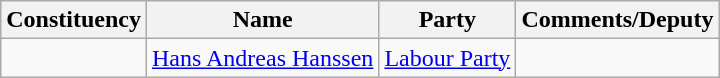<table class="wikitable">
<tr>
<th>Constituency</th>
<th>Name</th>
<th>Party</th>
<th>Comments/Deputy</th>
</tr>
<tr>
<td></td>
<td><a href='#'>Hans Andreas Hanssen</a></td>
<td><a href='#'>Labour Party</a></td>
<td></td>
</tr>
</table>
